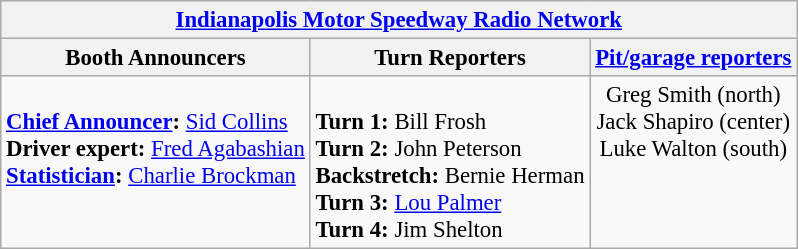<table class="wikitable" style="font-size: 95%;">
<tr>
<th colspan=3><a href='#'>Indianapolis Motor Speedway Radio Network</a></th>
</tr>
<tr>
<th>Booth Announcers</th>
<th>Turn Reporters</th>
<th><a href='#'>Pit/garage reporters</a></th>
</tr>
<tr>
<td valign="top"><br><strong><a href='#'>Chief Announcer</a>:</strong> <a href='#'>Sid Collins</a><br>
<strong>Driver expert:</strong> <a href='#'>Fred Agabashian</a><br>
<strong><a href='#'>Statistician</a>:</strong> <a href='#'>Charlie Brockman</a><br></td>
<td valign="top"><br><strong>Turn 1:</strong> Bill Frosh<br>    
<strong>Turn 2:</strong> John Peterson<br>
<strong>Backstretch:</strong> Bernie Herman<br>
<strong>Turn 3:</strong> <a href='#'>Lou Palmer</a><br>
<strong>Turn 4:</strong> Jim Shelton<br></td>
<td align="center" valign="top">Greg Smith (north)<br>Jack Shapiro (center)<br>Luke Walton (south)</td>
</tr>
</table>
